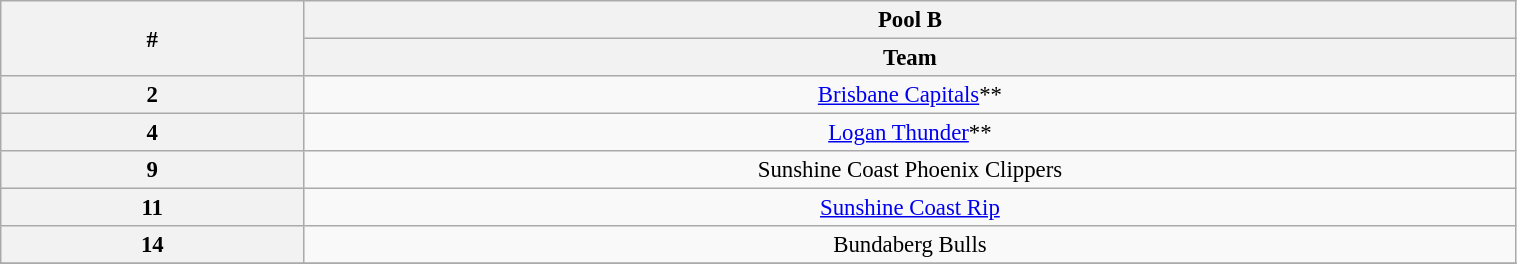<table class="wikitable" width="80%" style="font-size:95%; text-align:center">
<tr>
<th width="5%" rowspan=2>#</th>
<th colspan="1" align="center">Pool B</th>
</tr>
<tr>
<th width="20%">Team</th>
</tr>
<tr>
<th>2</th>
<td align=center><a href='#'>Brisbane Capitals</a>**</td>
</tr>
<tr>
<th>4</th>
<td align=center><a href='#'>Logan Thunder</a>**</td>
</tr>
<tr>
<th>9</th>
<td align=center>Sunshine Coast Phoenix Clippers</td>
</tr>
<tr>
<th>11</th>
<td align=center><a href='#'>Sunshine Coast Rip</a></td>
</tr>
<tr>
<th>14</th>
<td align=center>Bundaberg Bulls</td>
</tr>
<tr>
</tr>
</table>
